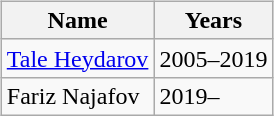<table>
<tr>
<td width="10"> </td>
<td valign="top"><br><table class="wikitable" style="text-align: center">
<tr>
<th>Name</th>
<th>Years</th>
</tr>
<tr>
<td align=left><a href='#'>Tale Heydarov</a></td>
<td align=left>2005–2019</td>
</tr>
<tr>
<td align=left>Fariz Najafov</td>
<td align=left>2019–</td>
</tr>
</table>
</td>
</tr>
</table>
